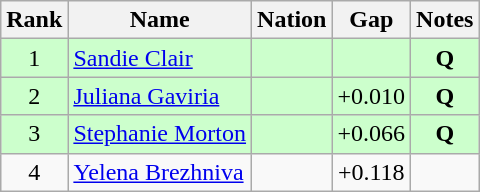<table class="wikitable sortable" style="text-align:center">
<tr>
<th>Rank</th>
<th>Name</th>
<th>Nation</th>
<th>Gap</th>
<th>Notes</th>
</tr>
<tr bgcolor=ccffcc>
<td>1</td>
<td align=left><a href='#'>Sandie Clair</a></td>
<td align=left></td>
<td></td>
<td><strong>Q</strong></td>
</tr>
<tr bgcolor=ccffcc>
<td>2</td>
<td align=left><a href='#'>Juliana Gaviria</a></td>
<td align=left></td>
<td>+0.010</td>
<td><strong>Q</strong></td>
</tr>
<tr bgcolor=ccffcc>
<td>3</td>
<td align=left><a href='#'>Stephanie Morton</a></td>
<td align=left></td>
<td>+0.066</td>
<td><strong>Q</strong></td>
</tr>
<tr>
<td>4</td>
<td align=left><a href='#'>Yelena Brezhniva</a></td>
<td align=left></td>
<td>+0.118</td>
<td></td>
</tr>
</table>
